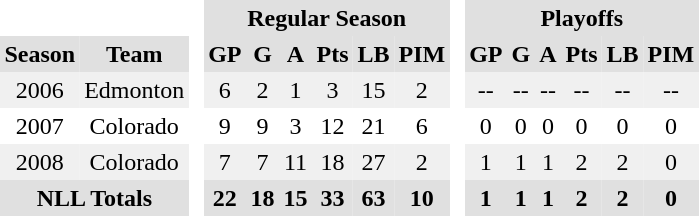<table BORDER="0" CELLPADDING="3" CELLSPACING="0">
<tr ALIGN="center" bgcolor="#e0e0e0">
<th colspan="2" bgcolor="#ffffff"> </th>
<th rowspan="99" bgcolor="#ffffff"> </th>
<th colspan="6">Regular Season</th>
<th rowspan="99" bgcolor="#ffffff"> </th>
<th colspan="6">Playoffs</th>
</tr>
<tr ALIGN="center" bgcolor="#e0e0e0">
<th>Season</th>
<th>Team</th>
<th>GP</th>
<th>G</th>
<th>A</th>
<th>Pts</th>
<th>LB</th>
<th>PIM</th>
<th>GP</th>
<th>G</th>
<th>A</th>
<th>Pts</th>
<th>LB</th>
<th>PIM</th>
</tr>
<tr ALIGN="center" bgcolor="#f0f0f0">
<td>2006</td>
<td>Edmonton</td>
<td>6</td>
<td>2</td>
<td>1</td>
<td>3</td>
<td>15</td>
<td>2</td>
<td>--</td>
<td>--</td>
<td>--</td>
<td>--</td>
<td>--</td>
<td>--</td>
</tr>
<tr ALIGN="center">
<td>2007</td>
<td>Colorado</td>
<td>9</td>
<td>9</td>
<td>3</td>
<td>12</td>
<td>21</td>
<td>6</td>
<td>0</td>
<td>0</td>
<td>0</td>
<td>0</td>
<td>0</td>
<td>0</td>
</tr>
<tr ALIGN="center" bgcolor="#f0f0f0">
<td>2008</td>
<td>Colorado</td>
<td>7</td>
<td>7</td>
<td>11</td>
<td>18</td>
<td>27</td>
<td>2</td>
<td>1</td>
<td>1</td>
<td>1</td>
<td>2</td>
<td>2</td>
<td>0</td>
</tr>
<tr ALIGN="center" bgcolor="#e0e0e0">
<th colspan="2">NLL Totals</th>
<th>22</th>
<th>18</th>
<th>15</th>
<th>33</th>
<th>63</th>
<th>10</th>
<th>1</th>
<th>1</th>
<th>1</th>
<th>2</th>
<th>2</th>
<th>0</th>
</tr>
</table>
